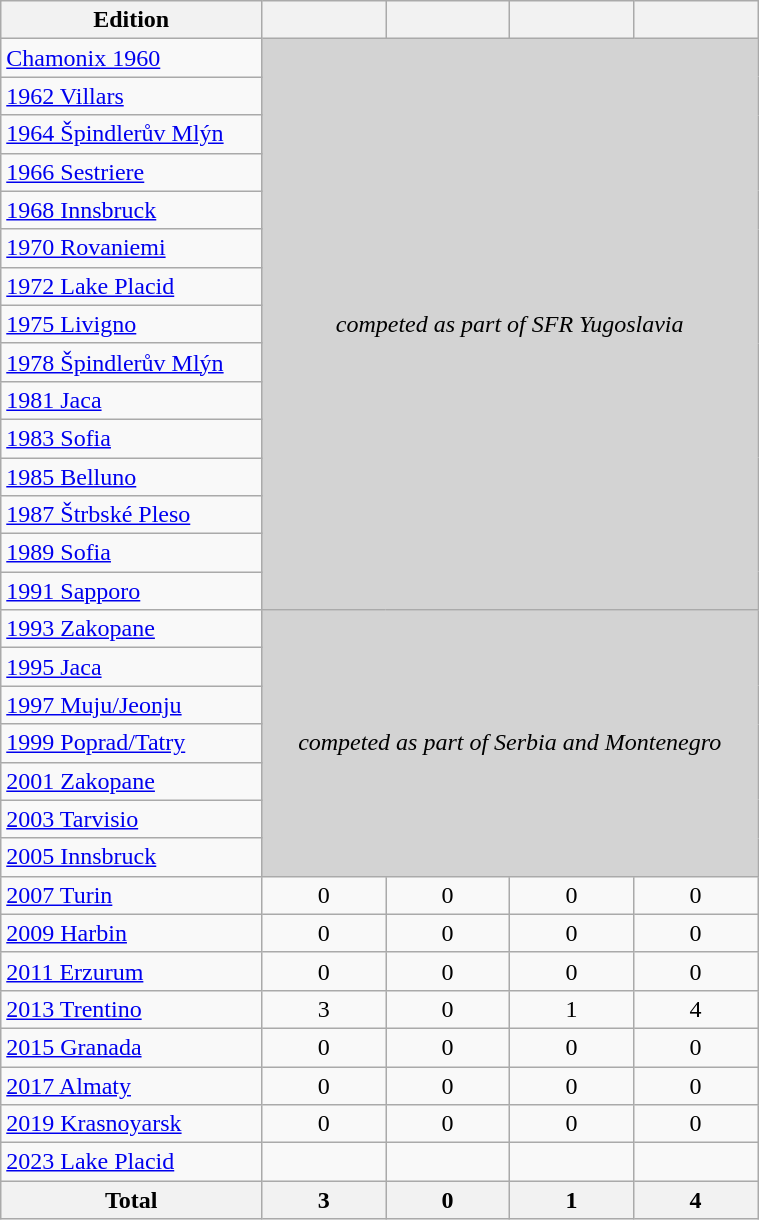<table class="wikitable" width=40% style="font-size:100%; text-align:center;">
<tr>
<th>Edition</th>
<th></th>
<th></th>
<th></th>
<th></th>
</tr>
<tr>
<td align=left> <a href='#'>Chamonix 1960</a></td>
<td rowspan=15 colspan=4 bgcolor=lightgrey><em>competed as part of SFR Yugoslavia</em></td>
</tr>
<tr>
<td align=left> <a href='#'>1962 Villars</a></td>
</tr>
<tr>
<td align=left> <a href='#'>1964 Špindlerův Mlýn</a></td>
</tr>
<tr>
<td align=left> <a href='#'>1966 Sestriere</a></td>
</tr>
<tr>
<td align=left> <a href='#'>1968 Innsbruck</a></td>
</tr>
<tr>
<td align=left> <a href='#'>1970 Rovaniemi</a></td>
</tr>
<tr>
<td align=left> <a href='#'>1972 Lake Placid</a></td>
</tr>
<tr>
<td align=left> <a href='#'>1975 Livigno</a></td>
</tr>
<tr>
<td align=left> <a href='#'>1978 Špindlerův Mlýn</a></td>
</tr>
<tr>
<td align=left> <a href='#'>1981 Jaca</a></td>
</tr>
<tr>
<td align=left> <a href='#'>1983 Sofia</a></td>
</tr>
<tr>
<td align=left> <a href='#'>1985 Belluno</a></td>
</tr>
<tr>
<td align=left> <a href='#'>1987 Štrbské Pleso</a></td>
</tr>
<tr>
<td align=left> <a href='#'>1989 Sofia</a></td>
</tr>
<tr>
<td align=left> <a href='#'>1991 Sapporo</a></td>
</tr>
<tr>
<td align=left> <a href='#'>1993 Zakopane</a></td>
<td rowspan=7 colspan=4 bgcolor=lightgrey><em>competed as part of Serbia and Montenegro</em></td>
</tr>
<tr>
<td align=left> <a href='#'>1995 Jaca</a></td>
</tr>
<tr>
<td align=left> <a href='#'>1997 Muju/Jeonju</a></td>
</tr>
<tr>
<td align=left> <a href='#'>1999 Poprad/Tatry</a></td>
</tr>
<tr>
<td align=left> <a href='#'>2001 Zakopane</a></td>
</tr>
<tr>
<td align=left> <a href='#'>2003 Tarvisio</a></td>
</tr>
<tr>
<td align=left> <a href='#'>2005 Innsbruck</a></td>
</tr>
<tr>
<td align=left> <a href='#'>2007 Turin</a></td>
<td>0</td>
<td>0</td>
<td>0</td>
<td>0</td>
</tr>
<tr>
<td align=left> <a href='#'>2009 Harbin</a></td>
<td>0</td>
<td>0</td>
<td>0</td>
<td>0</td>
</tr>
<tr>
<td align=left> <a href='#'>2011 Erzurum</a></td>
<td>0</td>
<td>0</td>
<td>0</td>
<td>0</td>
</tr>
<tr>
<td align=left> <a href='#'>2013 Trentino</a></td>
<td>3</td>
<td>0</td>
<td>1</td>
<td>4</td>
</tr>
<tr>
<td align=left> <a href='#'>2015 Granada</a></td>
<td>0</td>
<td>0</td>
<td>0</td>
<td>0</td>
</tr>
<tr>
<td align=left> <a href='#'>2017 Almaty</a></td>
<td>0</td>
<td>0</td>
<td>0</td>
<td>0</td>
</tr>
<tr>
<td align=left> <a href='#'>2019 Krasnoyarsk</a></td>
<td>0</td>
<td>0</td>
<td>0</td>
<td>0</td>
</tr>
<tr>
<td align=left> <a href='#'>2023 Lake Placid</a></td>
<td></td>
<td></td>
<td></td>
<td></td>
</tr>
<tr>
<th align-right>Total</th>
<th>3</th>
<th>0</th>
<th>1</th>
<th>4</th>
</tr>
</table>
